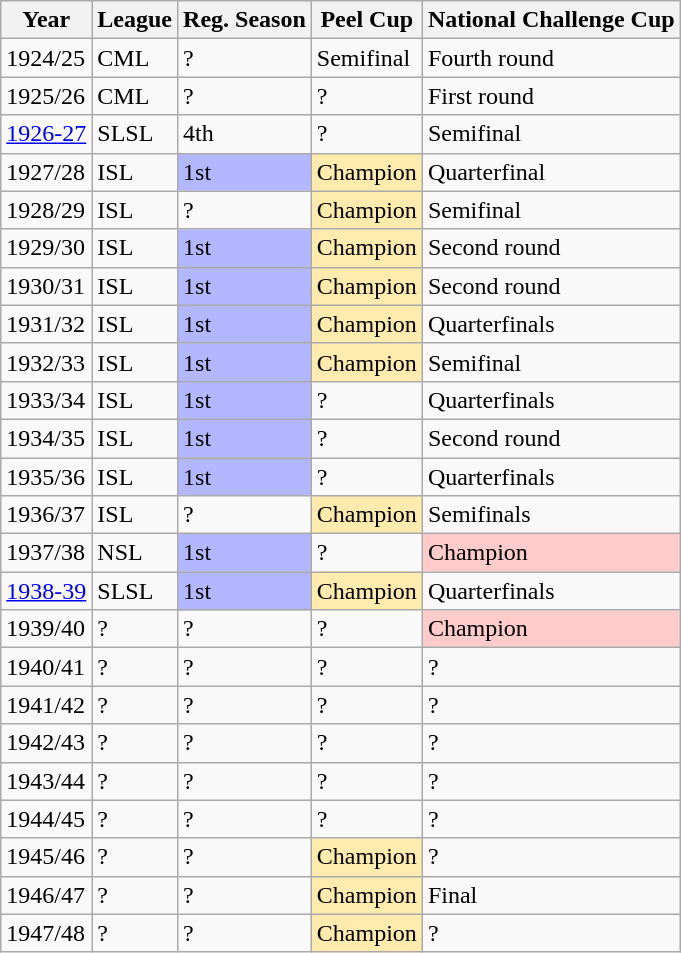<table class="wikitable">
<tr>
<th>Year</th>
<th>League</th>
<th>Reg. Season</th>
<th>Peel Cup</th>
<th>National Challenge Cup</th>
</tr>
<tr>
<td>1924/25</td>
<td>CML</td>
<td>?</td>
<td>Semifinal</td>
<td>Fourth round</td>
</tr>
<tr>
<td>1925/26</td>
<td>CML</td>
<td>?</td>
<td>?</td>
<td>First round</td>
</tr>
<tr>
<td><a href='#'>1926-27</a></td>
<td>SLSL</td>
<td>4th</td>
<td>?</td>
<td>Semifinal</td>
</tr>
<tr>
<td>1927/28</td>
<td>ISL</td>
<td bgcolor="B3B7FF">1st</td>
<td bgcolor="FFEBAD">Champion</td>
<td>Quarterfinal</td>
</tr>
<tr>
<td>1928/29</td>
<td>ISL</td>
<td>?</td>
<td bgcolor="FFEBAD">Champion</td>
<td>Semifinal</td>
</tr>
<tr>
<td>1929/30</td>
<td>ISL</td>
<td bgcolor="B3B7FF">1st</td>
<td bgcolor="FFEBAD">Champion</td>
<td>Second round</td>
</tr>
<tr>
<td>1930/31</td>
<td>ISL</td>
<td bgcolor="B3B7FF">1st</td>
<td bgcolor="FFEBAD">Champion</td>
<td>Second round</td>
</tr>
<tr>
<td>1931/32</td>
<td>ISL</td>
<td bgcolor="B3B7FF">1st</td>
<td bgcolor="FFEBAD">Champion</td>
<td>Quarterfinals</td>
</tr>
<tr>
<td>1932/33</td>
<td>ISL</td>
<td bgcolor="B3B7FF">1st</td>
<td bgcolor="FFEBAD">Champion</td>
<td>Semifinal</td>
</tr>
<tr>
<td>1933/34</td>
<td>ISL</td>
<td bgcolor="B3B7FF">1st</td>
<td>?</td>
<td>Quarterfinals</td>
</tr>
<tr>
<td>1934/35</td>
<td>ISL</td>
<td bgcolor="B3B7FF">1st</td>
<td>?</td>
<td>Second round</td>
</tr>
<tr>
<td>1935/36</td>
<td>ISL</td>
<td bgcolor="B3B7FF">1st</td>
<td>?</td>
<td>Quarterfinals</td>
</tr>
<tr>
<td>1936/37</td>
<td>ISL</td>
<td>?</td>
<td bgcolor="FFEBAD">Champion</td>
<td>Semifinals</td>
</tr>
<tr>
<td>1937/38</td>
<td>NSL</td>
<td bgcolor="B3B7FF">1st</td>
<td>?</td>
<td bgcolor="FFCBCB">Champion</td>
</tr>
<tr>
<td><a href='#'>1938-39</a></td>
<td>SLSL</td>
<td bgcolor="B3B7FF">1st</td>
<td bgcolor="FFEBAD">Champion</td>
<td>Quarterfinals</td>
</tr>
<tr>
<td>1939/40</td>
<td>?</td>
<td>?</td>
<td>?</td>
<td bgcolor="FFCBCB">Champion</td>
</tr>
<tr>
<td>1940/41</td>
<td>?</td>
<td>?</td>
<td>?</td>
<td>?</td>
</tr>
<tr>
<td>1941/42</td>
<td>?</td>
<td>?</td>
<td>?</td>
<td>?</td>
</tr>
<tr>
<td>1942/43</td>
<td>?</td>
<td>?</td>
<td>?</td>
<td>?</td>
</tr>
<tr>
<td>1943/44</td>
<td>?</td>
<td>?</td>
<td>?</td>
<td>?</td>
</tr>
<tr>
<td>1944/45</td>
<td>?</td>
<td>?</td>
<td>?</td>
<td>?</td>
</tr>
<tr>
<td>1945/46</td>
<td>?</td>
<td>?</td>
<td bgcolor="FFEBAD">Champion</td>
<td>?</td>
</tr>
<tr>
<td>1946/47</td>
<td>?</td>
<td>?</td>
<td bgcolor="FFEBAD">Champion</td>
<td>Final</td>
</tr>
<tr>
<td>1947/48</td>
<td>?</td>
<td>?</td>
<td bgcolor="FFEBAD">Champion</td>
<td>?</td>
</tr>
</table>
